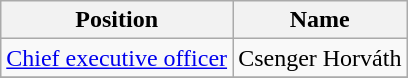<table class="wikitable">
<tr>
<th>Position</th>
<th>Name</th>
</tr>
<tr>
<td><a href='#'>Chief executive officer</a></td>
<td> Csenger Horváth</td>
</tr>
<tr>
</tr>
</table>
